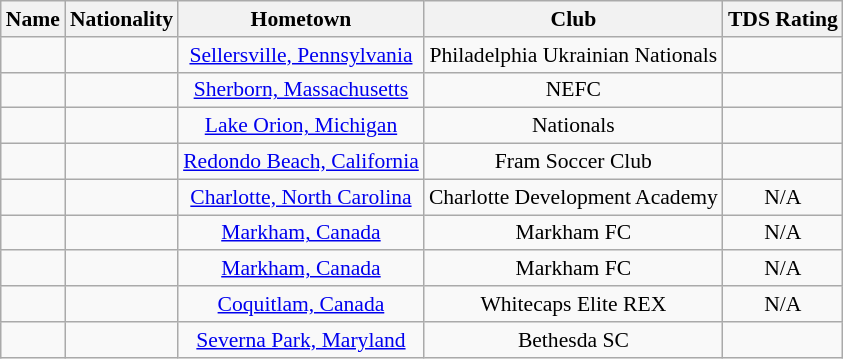<table class="wikitable" style="font-size:90%; text-align: center;" border="1">
<tr>
<th>Name</th>
<th>Nationality</th>
<th>Hometown</th>
<th>Club</th>
<th>TDS Rating</th>
</tr>
<tr>
<td></td>
<td></td>
<td><a href='#'>Sellersville, Pennsylvania</a></td>
<td>Philadelphia Ukrainian Nationals</td>
<td></td>
</tr>
<tr>
<td></td>
<td></td>
<td><a href='#'>Sherborn, Massachusetts</a></td>
<td>NEFC</td>
<td></td>
</tr>
<tr>
<td></td>
<td></td>
<td><a href='#'>Lake Orion, Michigan</a></td>
<td>Nationals</td>
<td></td>
</tr>
<tr>
<td></td>
<td></td>
<td><a href='#'>Redondo Beach, California</a></td>
<td>Fram Soccer Club</td>
<td></td>
</tr>
<tr>
<td></td>
<td></td>
<td><a href='#'>Charlotte, North Carolina</a></td>
<td>Charlotte Development Academy</td>
<td>N/A</td>
</tr>
<tr>
<td></td>
<td></td>
<td><a href='#'>Markham, Canada</a></td>
<td>Markham FC</td>
<td>N/A</td>
</tr>
<tr>
<td></td>
<td></td>
<td><a href='#'>Markham, Canada</a></td>
<td>Markham FC</td>
<td>N/A</td>
</tr>
<tr>
<td></td>
<td></td>
<td><a href='#'>Coquitlam, Canada</a></td>
<td>Whitecaps Elite REX</td>
<td>N/A</td>
</tr>
<tr>
<td></td>
<td></td>
<td><a href='#'>Severna Park, Maryland</a></td>
<td>Bethesda SC</td>
<td></td>
</tr>
</table>
